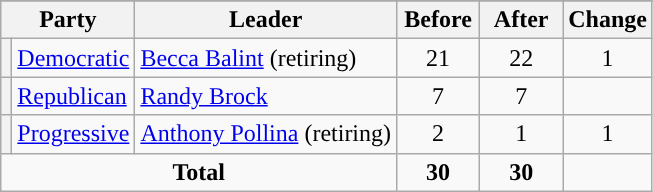<table class="wikitable" style="text-align:center;">
<tr>
</tr>
<tr>
<th colspan=2>Party</th>
<th>Leader</th>
<th style="width:3em">Before</th>
<th style="width:3em">After</th>
<th style="width:3em">Change</th>
</tr>
<tr>
<th style="background-color:"></th>
<td style="text-align:left;"><a href='#'>Democratic</a></td>
<td style="text-align:left;"><a href='#'>Becca Balint</a> (retiring)</td>
<td>21</td>
<td>22</td>
<td>1</td>
</tr>
<tr>
<th style="background-color:"></th>
<td style="text-align:left;"><a href='#'>Republican</a></td>
<td style="text-align:left;"><a href='#'>Randy Brock</a></td>
<td>7</td>
<td>7</td>
<td></td>
</tr>
<tr>
<th style="background-color:"></th>
<td style="text-align:left;"><a href='#'>Progressive</a></td>
<td style="text-align:left;"><a href='#'>Anthony Pollina</a> (retiring)</td>
<td>2</td>
<td>1</td>
<td>1</td>
</tr>
<tr>
<td colspan=3><strong>Total</strong></td>
<td><strong>30</strong></td>
<td><strong>30</strong></td>
<td></td>
</tr>
</table>
